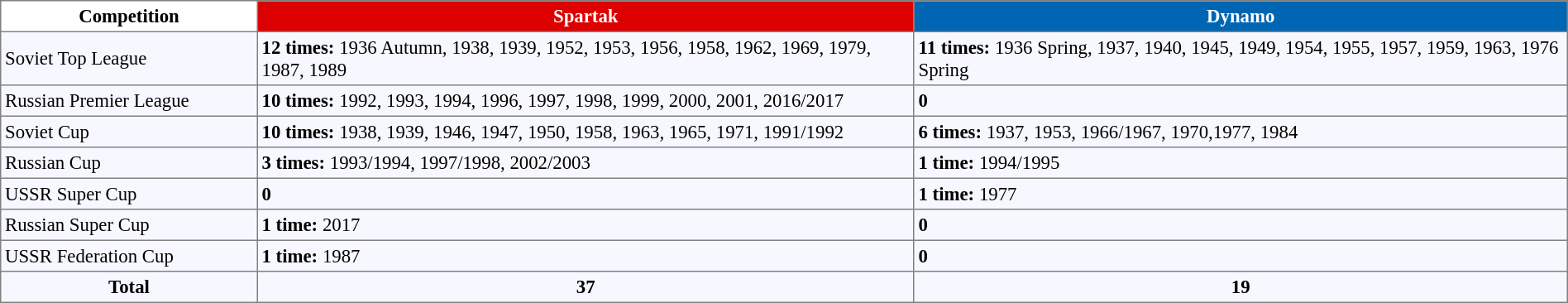<table bgcolor="#f7f8ff" cellpadding="3" cellspacing="0" border="1" style="font-size: 95%; border: gray solid 1px; border-collapse: collapse;">
<tr align=center bgcolor="#FFFFFF">
<td width="200"><strong>Competition</strong></td>
<th style="color:#FFFFFF; background:#DD0000;">Spartak</th>
<th style="color:#FFFFFF; background:#0066b3;">Dynamo</th>
</tr>
<tr>
<td>Soviet Top League</td>
<td><strong>12 times:</strong> 1936 Autumn, 1938, 1939, 1952, 1953, 1956, 1958, 1962, 1969, 1979, 1987, 1989</td>
<td><strong>11 times:</strong> 1936 Spring,  1937, 1940, 1945, 1949, 1954, 1955, 1957, 1959, 1963, 1976 Spring</td>
</tr>
<tr>
<td>Russian Premier League</td>
<td><strong>10 times:</strong> 1992, 1993, 1994, 1996, 1997, 1998, 1999, 2000, 2001, 2016/2017</td>
<td><strong>0</strong></td>
</tr>
<tr>
<td>Soviet Cup</td>
<td><strong>10 times:</strong> 1938, 1939, 1946, 1947, 1950, 1958, 1963, 1965, 1971, 1991/1992</td>
<td><strong>6 times:</strong> 1937, 1953, 1966/1967, 1970,1977, 1984</td>
</tr>
<tr>
<td>Russian Cup</td>
<td><strong>3 times:</strong> 1993/1994, 1997/1998, 2002/2003</td>
<td><strong>1 time:</strong> 1994/1995</td>
</tr>
<tr>
<td>USSR Super Cup</td>
<td><strong>0</strong></td>
<td><strong>1 time:</strong> 1977</td>
</tr>
<tr>
<td>Russian Super Cup</td>
<td><strong>1 time:</strong> 2017</td>
<td><strong>0</strong></td>
</tr>
<tr>
<td>USSR Federation Cup</td>
<td><strong>1 time:</strong> 1987</td>
<td><strong>0</strong></td>
</tr>
<tr>
<th><strong>Total</strong></th>
<th><strong>37</strong></th>
<th><strong>19</strong></th>
</tr>
</table>
